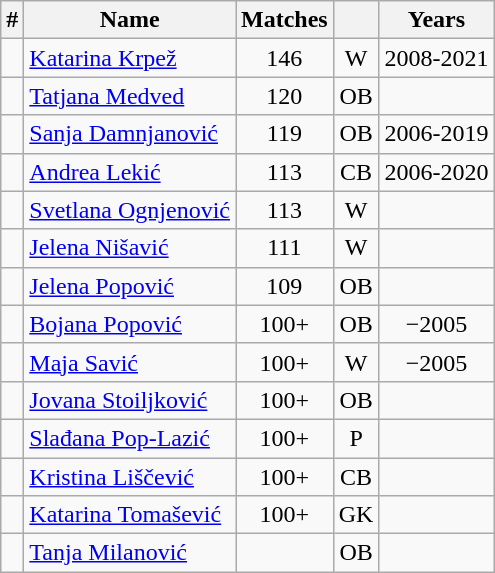<table class="wikitable sortable" style="text-align:center">
<tr>
<th>#</th>
<th>Name</th>
<th>Matches</th>
<th></th>
<th>Years</th>
</tr>
<tr>
<td></td>
<td align="left"><a href='#'>Katarina Krpež</a></td>
<td>146</td>
<td>W</td>
<td>2008-2021</td>
</tr>
<tr>
<td></td>
<td align="left"><a href='#'>Tatjana Medved</a></td>
<td>120</td>
<td>OB</td>
<td></td>
</tr>
<tr>
<td></td>
<td align="left"><a href='#'>Sanja Damnjanović</a></td>
<td>119</td>
<td>OB</td>
<td>2006-2019</td>
</tr>
<tr>
<td></td>
<td align="left"><a href='#'>Andrea Lekić</a></td>
<td>113</td>
<td>CB</td>
<td>2006-2020</td>
</tr>
<tr>
<td></td>
<td align="left"><a href='#'>Svetlana Ognjenović</a></td>
<td>113</td>
<td>W</td>
<td></td>
</tr>
<tr>
<td></td>
<td align="left"><a href='#'>Jelena Nišavić</a></td>
<td>111</td>
<td>W</td>
<td></td>
</tr>
<tr>
<td></td>
<td align="left"><a href='#'>Jelena Popović</a></td>
<td>109</td>
<td>OB</td>
<td></td>
</tr>
<tr>
<td></td>
<td align="left"><a href='#'>Bojana Popović</a></td>
<td>100+</td>
<td>OB</td>
<td>−2005</td>
</tr>
<tr>
<td></td>
<td align="left"><a href='#'>Maja Savić</a></td>
<td>100+</td>
<td>W</td>
<td>−2005</td>
</tr>
<tr>
<td></td>
<td align="left"><a href='#'>Jovana Stoiljković</a></td>
<td>100+</td>
<td>OB</td>
<td></td>
</tr>
<tr>
<td></td>
<td align="left"><a href='#'>Slađana Pop-Lazić</a></td>
<td>100+</td>
<td>P</td>
<td></td>
</tr>
<tr>
<td></td>
<td align="left"><a href='#'>Kristina Liščević</a></td>
<td>100+</td>
<td>CB</td>
<td></td>
</tr>
<tr>
<td></td>
<td align="left"><a href='#'>Katarina Tomašević</a></td>
<td>100+</td>
<td>GK</td>
<td></td>
</tr>
<tr>
<td></td>
<td align="left"><a href='#'>Tanja Milanović</a></td>
<td></td>
<td>OB</td>
<td></td>
</tr>
</table>
